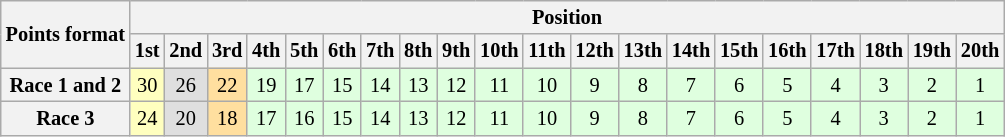<table class="wikitable" style="font-size:85%; text-align:center">
<tr style="background:#f9f9f9">
<th rowspan="2">Points format</th>
<th colspan="20">Position</th>
</tr>
<tr>
<th>1st</th>
<th>2nd</th>
<th>3rd</th>
<th>4th</th>
<th>5th</th>
<th>6th</th>
<th>7th</th>
<th>8th</th>
<th>9th</th>
<th>10th</th>
<th>11th</th>
<th>12th</th>
<th>13th</th>
<th>14th</th>
<th>15th</th>
<th>16th</th>
<th>17th</th>
<th>18th</th>
<th>19th</th>
<th>20th</th>
</tr>
<tr>
<th>Race 1 and 2</th>
<td style="background:#ffffbf;">30</td>
<td style="background:#dfdfdf;">26</td>
<td style="background:#ffdf9f;">22</td>
<td style="background:#dfffdf;">19</td>
<td style="background:#dfffdf;">17</td>
<td style="background:#dfffdf;">15</td>
<td style="background:#dfffdf;">14</td>
<td style="background:#dfffdf;">13</td>
<td style="background:#dfffdf;">12</td>
<td style="background:#dfffdf;">11</td>
<td style="background:#dfffdf;">10</td>
<td style="background:#dfffdf;">9</td>
<td style="background:#dfffdf;">8</td>
<td style="background:#dfffdf;">7</td>
<td style="background:#dfffdf;">6</td>
<td style="background:#dfffdf;">5</td>
<td style="background:#dfffdf;">4</td>
<td style="background:#dfffdf;">3</td>
<td style="background:#dfffdf;">2</td>
<td style="background:#dfffdf;">1</td>
</tr>
<tr>
<th>Race 3</th>
<td style="background:#ffffbf;">24</td>
<td style="background:#dfdfdf;">20</td>
<td style="background:#ffdf9f;">18</td>
<td style="background:#dfffdf;">17</td>
<td style="background:#dfffdf;">16</td>
<td style="background:#dfffdf;">15</td>
<td style="background:#dfffdf;">14</td>
<td style="background:#dfffdf;">13</td>
<td style="background:#dfffdf;">12</td>
<td style="background:#dfffdf;">11</td>
<td style="background:#dfffdf;">10</td>
<td style="background:#dfffdf;">9</td>
<td style="background:#dfffdf;">8</td>
<td style="background:#dfffdf;">7</td>
<td style="background:#dfffdf;">6</td>
<td style="background:#dfffdf;">5</td>
<td style="background:#dfffdf;">4</td>
<td style="background:#dfffdf;">3</td>
<td style="background:#dfffdf;">2</td>
<td style="background:#dfffdf;">1</td>
</tr>
</table>
